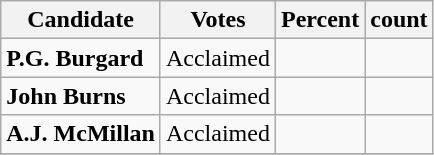<table class="wikitable">
<tr>
<th>Candidate</th>
<th>Votes</th>
<th>Percent</th>
<th>count</th>
</tr>
<tr>
<td style="font-weight:bold;">P.G. Burgard</td>
<td style="text-align:right;">Acclaimed</td>
<td style="text-align:right;"></td>
<td style="text-align:right;"></td>
</tr>
<tr>
<td style="font-weight:bold;">John Burns</td>
<td style="text-align:right;">Acclaimed</td>
<td style="text-align:right;"></td>
<td style="text-align:right;"></td>
</tr>
<tr>
<td style="font-weight:bold;">A.J. McMillan</td>
<td style="text-align:right;">Acclaimed</td>
<td style="text-align:right;"></td>
<td style="text-align:right;"></td>
</tr>
<tr>
</tr>
</table>
